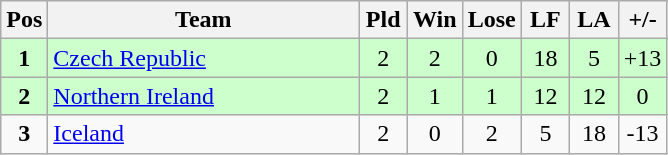<table class="wikitable" style="font-size: 100%">
<tr>
<th width=20>Pos</th>
<th width=200>Team</th>
<th width=25>Pld</th>
<th width=25>Win</th>
<th width=25>Lose</th>
<th width=25>LF</th>
<th width=25>LA</th>
<th width=25>+/-</th>
</tr>
<tr align=center style="background: #ccffcc;">
<td><strong>1</strong></td>
<td align="left"> <a href='#'>Czech Republic</a></td>
<td>2</td>
<td>2</td>
<td>0</td>
<td>18</td>
<td>5</td>
<td>+13</td>
</tr>
<tr align=center style="background: #ccffcc;">
<td><strong>2</strong></td>
<td align="left"> <a href='#'>Northern Ireland</a></td>
<td>2</td>
<td>1</td>
<td>1</td>
<td>12</td>
<td>12</td>
<td>0</td>
</tr>
<tr align=center>
<td><strong>3</strong></td>
<td align="left"> <a href='#'>Iceland</a></td>
<td>2</td>
<td>0</td>
<td>2</td>
<td>5</td>
<td>18</td>
<td>-13</td>
</tr>
</table>
